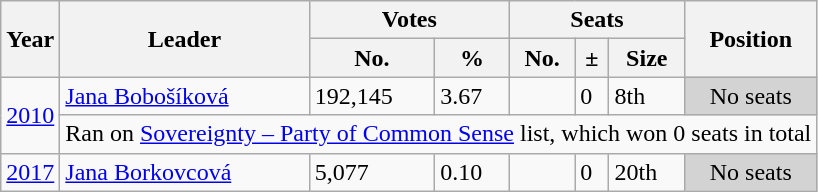<table class="wikitable">
<tr>
<th rowspan="2">Year</th>
<th rowspan="2">Leader</th>
<th colspan="2">Votes</th>
<th colspan="3">Seats</th>
<th rowspan="2"><strong>Position</strong></th>
</tr>
<tr>
<th>No.</th>
<th>%</th>
<th>No.</th>
<th><strong>±</strong></th>
<th>Size</th>
</tr>
<tr>
<td rowspan=2><a href='#'>2010</a></td>
<td><a href='#'>Jana Bobošíková</a></td>
<td>192,145</td>
<td>3.67</td>
<td></td>
<td> 0</td>
<td>8th</td>
<td style="background:lightgray;" align=center>No seats</td>
</tr>
<tr>
<td colspan=7>Ran on <a href='#'>Sovereignty – Party of Common Sense</a> list, which won 0 seats in total</td>
</tr>
<tr>
<td rowspan=2><a href='#'>2017</a></td>
<td><a href='#'>Jana Borkovcová</a></td>
<td>5,077</td>
<td>0.10</td>
<td></td>
<td> 0</td>
<td>20th</td>
<td style="background:lightgray;" align=center>No seats</td>
</tr>
</table>
